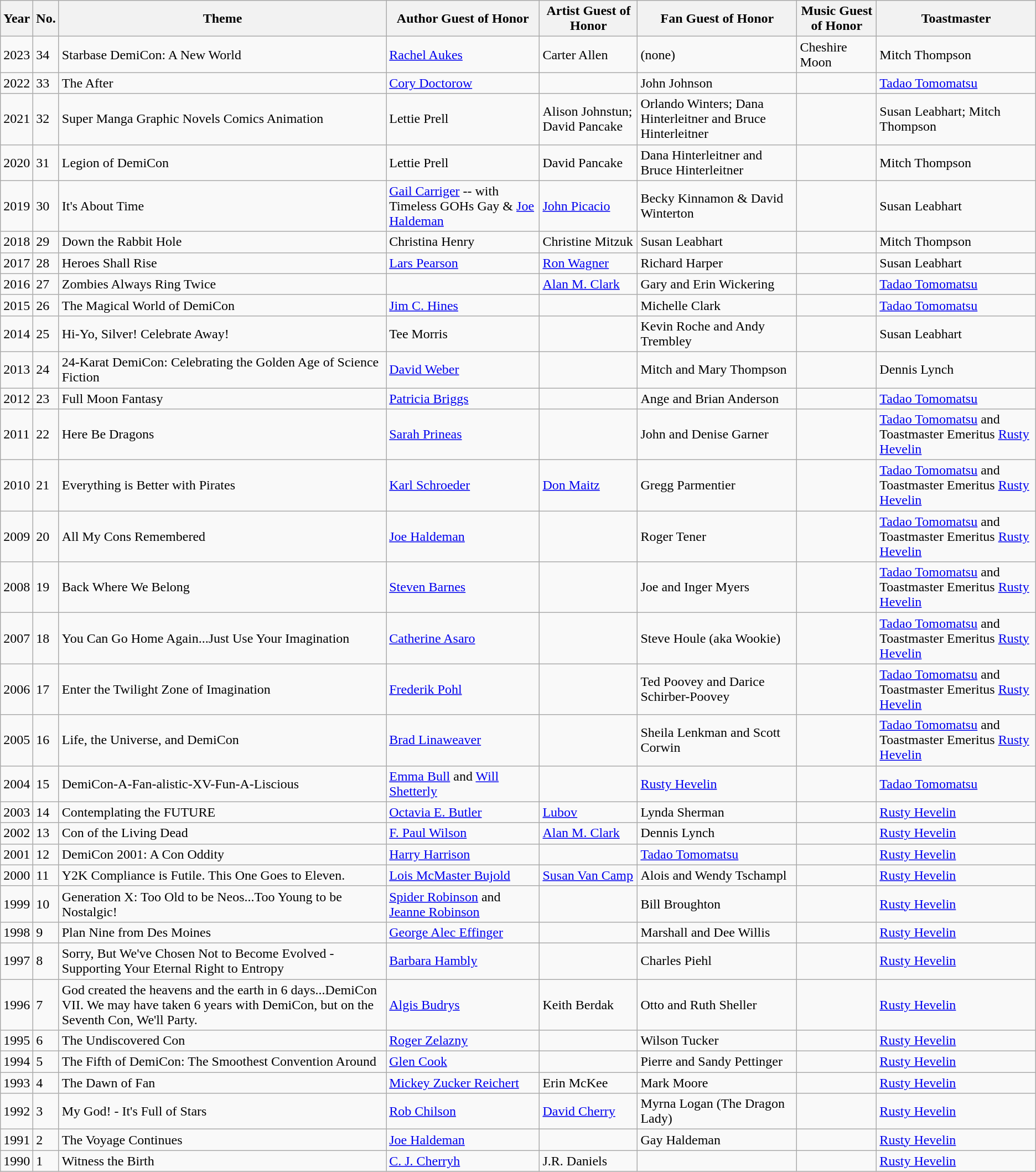<table class="wikitable">
<tr>
<th>Year</th>
<th>No.</th>
<th>Theme</th>
<th>Author Guest of Honor</th>
<th>Artist Guest of Honor</th>
<th>Fan Guest of Honor</th>
<th>Music Guest of Honor</th>
<th>Toastmaster</th>
</tr>
<tr>
<td>2023</td>
<td>34</td>
<td>Starbase DemiCon: A New World</td>
<td><a href='#'>Rachel Aukes</a></td>
<td>Carter Allen</td>
<td>(none)</td>
<td>Cheshire Moon</td>
<td>Mitch Thompson</td>
</tr>
<tr>
<td>2022</td>
<td>33</td>
<td>The After</td>
<td><a href='#'>Cory Doctorow</a></td>
<td></td>
<td>John Johnson</td>
<td></td>
<td><a href='#'>Tadao Tomomatsu</a></td>
</tr>
<tr>
<td>2021</td>
<td>32</td>
<td>Super Manga Graphic Novels Comics Animation</td>
<td>Lettie Prell</td>
<td>Alison Johnstun; David Pancake</td>
<td>Orlando Winters; Dana Hinterleitner and Bruce Hinterleitner</td>
<td></td>
<td>Susan Leabhart; Mitch Thompson</td>
</tr>
<tr>
<td>2020</td>
<td>31</td>
<td>Legion of DemiCon</td>
<td>Lettie Prell</td>
<td>David Pancake</td>
<td>Dana Hinterleitner and Bruce Hinterleitner</td>
<td></td>
<td>Mitch Thompson</td>
</tr>
<tr>
<td>2019</td>
<td>30</td>
<td>It's About Time</td>
<td><a href='#'>Gail Carriger</a> -- with Timeless GOHs Gay & <a href='#'>Joe Haldeman</a></td>
<td><a href='#'>John Picacio</a></td>
<td>Becky Kinnamon & David Winterton</td>
<td></td>
<td>Susan Leabhart</td>
</tr>
<tr>
<td>2018</td>
<td>29</td>
<td>Down the Rabbit Hole</td>
<td>Christina Henry</td>
<td>Christine Mitzuk</td>
<td>Susan Leabhart</td>
<td></td>
<td>Mitch Thompson</td>
</tr>
<tr>
<td>2017</td>
<td>28</td>
<td>Heroes Shall Rise</td>
<td><a href='#'>Lars Pearson</a></td>
<td><a href='#'>Ron Wagner</a></td>
<td>Richard Harper</td>
<td></td>
<td>Susan Leabhart</td>
</tr>
<tr>
<td>2016</td>
<td>27</td>
<td>Zombies Always Ring Twice</td>
<td></td>
<td><a href='#'>Alan M. Clark</a></td>
<td>Gary and Erin Wickering</td>
<td></td>
<td><a href='#'>Tadao Tomomatsu</a></td>
</tr>
<tr>
<td>2015</td>
<td>26</td>
<td>The Magical World of DemiCon</td>
<td><a href='#'>Jim C. Hines</a></td>
<td></td>
<td>Michelle Clark</td>
<td></td>
<td><a href='#'>Tadao Tomomatsu</a></td>
</tr>
<tr>
<td>2014</td>
<td>25</td>
<td>Hi-Yo, Silver! Celebrate Away!</td>
<td>Tee Morris</td>
<td></td>
<td>Kevin Roche and Andy Trembley</td>
<td></td>
<td>Susan Leabhart</td>
</tr>
<tr>
<td>2013</td>
<td>24</td>
<td>24-Karat DemiCon: Celebrating the Golden Age of Science Fiction</td>
<td><a href='#'>David Weber</a></td>
<td></td>
<td>Mitch and Mary Thompson</td>
<td></td>
<td>Dennis Lynch</td>
</tr>
<tr>
<td>2012</td>
<td>23</td>
<td>Full Moon Fantasy</td>
<td><a href='#'>Patricia Briggs</a></td>
<td></td>
<td>Ange and Brian Anderson</td>
<td></td>
<td><a href='#'>Tadao Tomomatsu</a></td>
</tr>
<tr>
<td>2011</td>
<td>22</td>
<td>Here Be Dragons</td>
<td><a href='#'>Sarah Prineas</a></td>
<td></td>
<td>John and Denise Garner</td>
<td></td>
<td><a href='#'>Tadao Tomomatsu</a> and Toastmaster Emeritus <a href='#'>Rusty Hevelin</a></td>
</tr>
<tr>
<td>2010</td>
<td>21</td>
<td>Everything is Better with Pirates</td>
<td><a href='#'>Karl Schroeder</a></td>
<td><a href='#'>Don Maitz</a></td>
<td>Gregg Parmentier</td>
<td></td>
<td><a href='#'>Tadao Tomomatsu</a> and Toastmaster Emeritus <a href='#'>Rusty Hevelin</a></td>
</tr>
<tr>
<td>2009</td>
<td>20</td>
<td>All My Cons Remembered</td>
<td><a href='#'>Joe Haldeman</a></td>
<td></td>
<td>Roger Tener</td>
<td></td>
<td><a href='#'>Tadao Tomomatsu</a> and Toastmaster Emeritus <a href='#'>Rusty Hevelin</a></td>
</tr>
<tr>
<td>2008</td>
<td>19</td>
<td>Back Where We Belong</td>
<td><a href='#'>Steven Barnes</a></td>
<td></td>
<td>Joe and Inger Myers</td>
<td></td>
<td><a href='#'>Tadao Tomomatsu</a> and Toastmaster Emeritus <a href='#'>Rusty Hevelin</a></td>
</tr>
<tr>
<td>2007</td>
<td>18</td>
<td>You Can Go Home Again...Just Use Your Imagination</td>
<td><a href='#'>Catherine Asaro</a></td>
<td></td>
<td>Steve Houle (aka Wookie)</td>
<td></td>
<td><a href='#'>Tadao Tomomatsu</a> and Toastmaster Emeritus <a href='#'>Rusty Hevelin</a></td>
</tr>
<tr>
<td>2006</td>
<td>17</td>
<td>Enter the Twilight Zone of Imagination</td>
<td><a href='#'>Frederik Pohl</a></td>
<td></td>
<td>Ted Poovey and Darice Schirber-Poovey</td>
<td></td>
<td><a href='#'>Tadao Tomomatsu</a> and Toastmaster Emeritus <a href='#'>Rusty Hevelin</a></td>
</tr>
<tr>
<td>2005</td>
<td>16</td>
<td>Life, the Universe, and DemiCon</td>
<td><a href='#'>Brad Linaweaver</a></td>
<td></td>
<td>Sheila Lenkman and Scott Corwin</td>
<td></td>
<td><a href='#'>Tadao Tomomatsu</a> and Toastmaster Emeritus <a href='#'>Rusty Hevelin</a></td>
</tr>
<tr>
<td>2004</td>
<td>15</td>
<td>DemiCon-A-Fan-alistic-XV-Fun-A-Liscious</td>
<td><a href='#'>Emma Bull</a> and <a href='#'>Will Shetterly</a></td>
<td></td>
<td><a href='#'>Rusty Hevelin</a></td>
<td></td>
<td><a href='#'>Tadao Tomomatsu</a></td>
</tr>
<tr>
<td>2003</td>
<td>14</td>
<td>Contemplating the FUTURE</td>
<td><a href='#'>Octavia E. Butler</a></td>
<td><a href='#'>Lubov</a></td>
<td>Lynda Sherman</td>
<td></td>
<td><a href='#'>Rusty Hevelin</a></td>
</tr>
<tr>
<td>2002</td>
<td>13</td>
<td>Con of the Living Dead</td>
<td><a href='#'>F. Paul Wilson</a></td>
<td><a href='#'>Alan M. Clark</a></td>
<td>Dennis Lynch</td>
<td></td>
<td><a href='#'>Rusty Hevelin</a></td>
</tr>
<tr>
<td>2001</td>
<td>12</td>
<td>DemiCon 2001: A Con Oddity</td>
<td><a href='#'>Harry Harrison</a></td>
<td></td>
<td><a href='#'>Tadao Tomomatsu</a></td>
<td></td>
<td><a href='#'>Rusty Hevelin</a></td>
</tr>
<tr>
<td>2000</td>
<td>11</td>
<td>Y2K Compliance is Futile. This One Goes to Eleven.</td>
<td><a href='#'>Lois McMaster Bujold</a></td>
<td><a href='#'>Susan Van Camp</a></td>
<td>Alois and Wendy Tschampl</td>
<td></td>
<td><a href='#'>Rusty Hevelin</a></td>
</tr>
<tr>
<td>1999</td>
<td>10</td>
<td>Generation X: Too Old to be Neos...Too Young to be Nostalgic!</td>
<td><a href='#'>Spider Robinson</a> and <a href='#'>Jeanne Robinson</a></td>
<td></td>
<td>Bill Broughton</td>
<td></td>
<td><a href='#'>Rusty Hevelin</a></td>
</tr>
<tr>
<td>1998</td>
<td>9</td>
<td>Plan Nine from Des Moines</td>
<td><a href='#'>George Alec Effinger</a></td>
<td></td>
<td>Marshall and Dee Willis</td>
<td></td>
<td><a href='#'>Rusty Hevelin</a></td>
</tr>
<tr>
<td>1997</td>
<td>8</td>
<td>Sorry, But We've Chosen Not to Become Evolved - Supporting Your Eternal Right to Entropy</td>
<td><a href='#'>Barbara Hambly</a></td>
<td></td>
<td>Charles Piehl</td>
<td></td>
<td><a href='#'>Rusty Hevelin</a></td>
</tr>
<tr>
<td>1996</td>
<td>7</td>
<td>God created the heavens and the earth in 6 days...DemiCon VII. We may have taken 6 years with DemiCon, but on the Seventh Con, We'll Party.</td>
<td><a href='#'>Algis Budrys</a></td>
<td>Keith Berdak</td>
<td>Otto and Ruth Sheller</td>
<td></td>
<td><a href='#'>Rusty Hevelin</a></td>
</tr>
<tr>
<td>1995</td>
<td>6</td>
<td>The Undiscovered Con</td>
<td><a href='#'>Roger Zelazny</a></td>
<td></td>
<td>Wilson Tucker</td>
<td></td>
<td><a href='#'>Rusty Hevelin</a></td>
</tr>
<tr>
<td>1994</td>
<td>5</td>
<td>The Fifth of DemiCon: The Smoothest Convention Around</td>
<td><a href='#'>Glen Cook</a></td>
<td></td>
<td>Pierre and Sandy Pettinger</td>
<td></td>
<td><a href='#'>Rusty Hevelin</a></td>
</tr>
<tr>
<td>1993</td>
<td>4</td>
<td>The Dawn of Fan</td>
<td><a href='#'>Mickey Zucker Reichert</a></td>
<td>Erin McKee</td>
<td>Mark Moore</td>
<td></td>
<td><a href='#'>Rusty Hevelin</a></td>
</tr>
<tr>
<td>1992</td>
<td>3</td>
<td>My God! - It's Full of Stars</td>
<td><a href='#'>Rob Chilson</a></td>
<td><a href='#'>David Cherry</a></td>
<td>Myrna Logan (The Dragon Lady)</td>
<td></td>
<td><a href='#'>Rusty Hevelin</a></td>
</tr>
<tr>
<td>1991</td>
<td>2</td>
<td>The Voyage Continues</td>
<td><a href='#'>Joe Haldeman</a></td>
<td></td>
<td>Gay Haldeman</td>
<td></td>
<td><a href='#'>Rusty Hevelin</a></td>
</tr>
<tr>
<td>1990</td>
<td>1</td>
<td>Witness the Birth</td>
<td><a href='#'>C. J. Cherryh</a></td>
<td>J.R. Daniels</td>
<td></td>
<td></td>
<td><a href='#'>Rusty Hevelin</a></td>
</tr>
</table>
